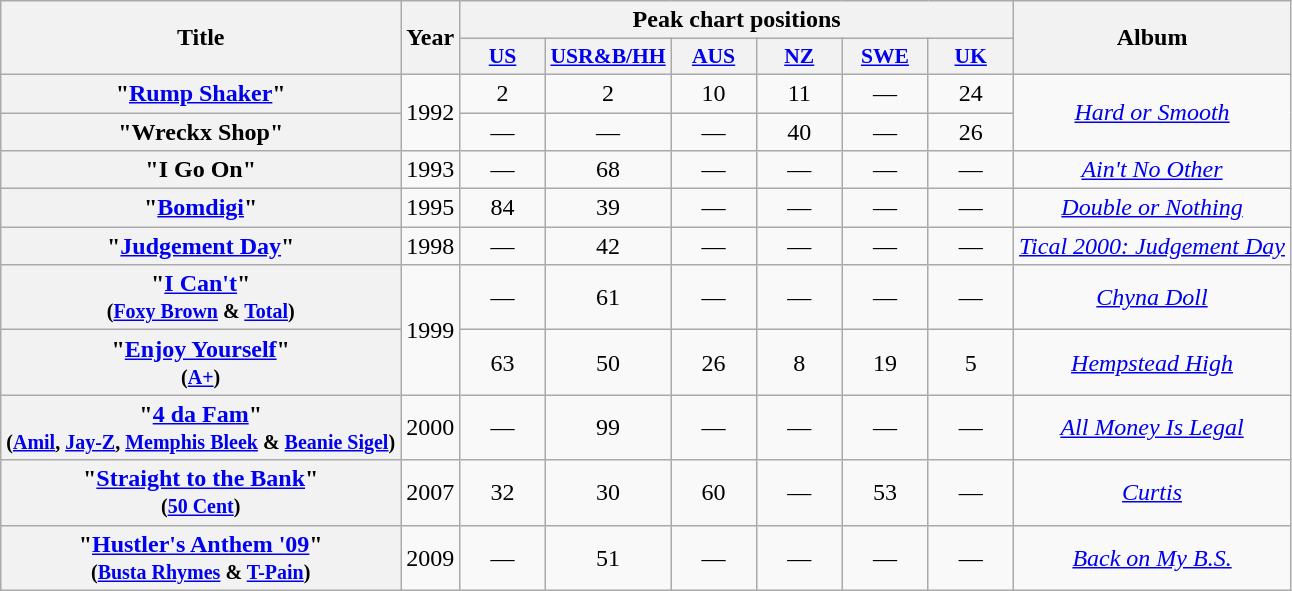<table class="wikitable plainrowheaders" style="text-align:center;">
<tr>
<th rowspan="2">Title</th>
<th rowspan="2">Year</th>
<th colspan="6">Peak chart positions</th>
<th rowspan="2">Album</th>
</tr>
<tr>
<th scope="col" style="width:3.5em;font-size:90%;"><a href='#'>US</a></th>
<th scope="col" style="width:3.5em;font-size:90%;"><a href='#'>USR&B/HH</a></th>
<th scope="col" style="width:3.5em;font-size:90%;"><a href='#'>AUS</a></th>
<th scope="col" style="width:3.5em;font-size:90%;"><a href='#'>NZ</a></th>
<th scope="col" style="width:3.5em;font-size:90%;"><a href='#'>SWE</a></th>
<th scope="col" style="width:3.5em;font-size:90%;"><a href='#'>UK</a></th>
</tr>
<tr>
<th scope="row">"<a href='#'>Rump Shaker</a>"<br></th>
<td rowspan="2">1992</td>
<td>2</td>
<td>2</td>
<td>10</td>
<td>11</td>
<td>—</td>
<td>24</td>
<td rowspan="2"><em><a href='#'>Hard or Smooth</a></em></td>
</tr>
<tr>
<th scope="row">"Wreckx Shop"<br></th>
<td>—</td>
<td>—</td>
<td>—</td>
<td>40</td>
<td>—</td>
<td>26</td>
</tr>
<tr>
<th scope="row">"I Go On"<br></th>
<td>1993</td>
<td>—</td>
<td>68</td>
<td>—</td>
<td>—</td>
<td>—</td>
<td>—</td>
<td><em><a href='#'>Ain't No Other</a></em></td>
</tr>
<tr>
<th scope="row">"<a href='#'>Bomdigi</a>"<br></th>
<td>1995</td>
<td>84</td>
<td>39</td>
<td>—</td>
<td>—</td>
<td>—</td>
<td>—</td>
<td><a href='#'><em>Double or Nothing</em></a></td>
</tr>
<tr>
<th scope="row">"<a href='#'>Judgement Day</a>"<br></th>
<td>1998</td>
<td>—</td>
<td>42</td>
<td>—</td>
<td>—</td>
<td>—</td>
<td>—</td>
<td><em><a href='#'>Tical 2000: Judgement Day</a></em></td>
</tr>
<tr>
<th scope="row">"<a href='#'>I Can't</a>"<br><small>(<a href='#'>Foxy Brown</a> & <a href='#'>Total</a>)</small></th>
<td rowspan="2">1999</td>
<td>—</td>
<td>61</td>
<td>—</td>
<td>—</td>
<td>—</td>
<td>—</td>
<td><em><a href='#'>Chyna Doll</a></em></td>
</tr>
<tr>
<th scope="row">"<a href='#'>Enjoy Yourself</a>"<br><small>(<a href='#'>A+</a>)</small></th>
<td>63</td>
<td>50</td>
<td>26</td>
<td>8</td>
<td>19</td>
<td>5</td>
<td><em><a href='#'>Hempstead High</a></em></td>
</tr>
<tr>
<th scope="row">"<a href='#'>4 da Fam</a>"<br><small>(<a href='#'>Amil</a>, <a href='#'>Jay-Z</a>, <a href='#'>Memphis Bleek</a> & <a href='#'>Beanie Sigel</a>)</small></th>
<td>2000</td>
<td>—</td>
<td>99</td>
<td>—</td>
<td>—</td>
<td>—</td>
<td>—</td>
<td><em><a href='#'>All Money Is Legal</a></em></td>
</tr>
<tr>
<th scope="row">"<a href='#'>Straight to the Bank</a>"<br><small>(<a href='#'>50 Cent</a>)</small></th>
<td>2007</td>
<td>32</td>
<td>30</td>
<td>60</td>
<td>—</td>
<td>53</td>
<td>—</td>
<td><em><a href='#'>Curtis</a></em></td>
</tr>
<tr>
<th scope="row">"<a href='#'>Hustler's Anthem '09</a>"<br><small>(<a href='#'>Busta Rhymes</a> & <a href='#'>T-Pain</a>)</small></th>
<td>2009</td>
<td>—</td>
<td>51</td>
<td>—</td>
<td>—</td>
<td>—</td>
<td>—</td>
<td><em><a href='#'>Back on My B.S.</a></em></td>
</tr>
</table>
